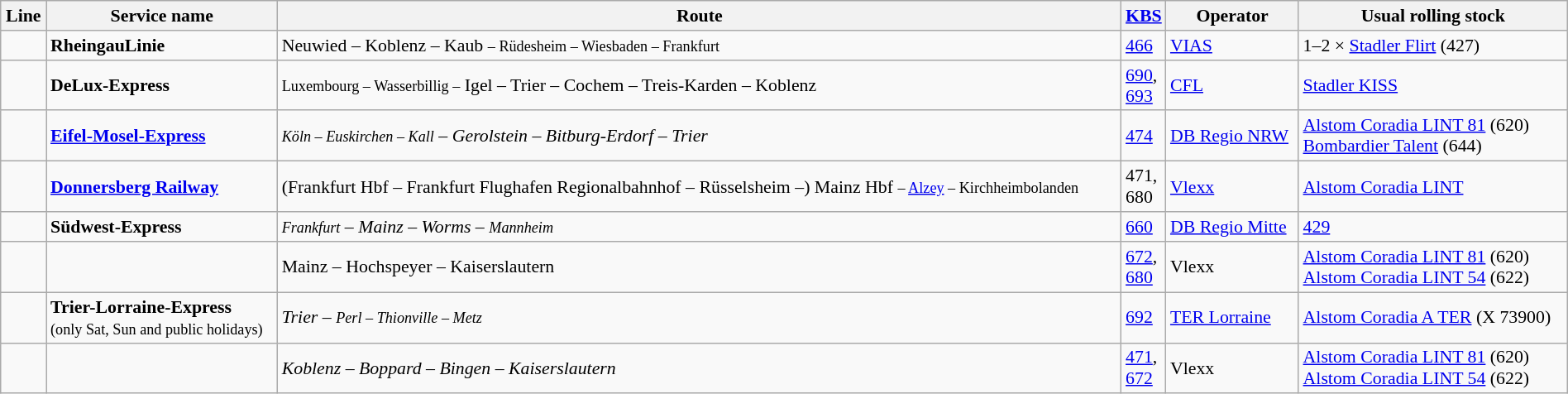<table class="wikitable" style="font-size:91%; width:100%;">
<tr>
<th>Line</th>
<th>Service name</th>
<th>Route</th>
<th style="width:20px;"><a href='#'>KBS</a></th>
<th>Operator</th>
<th>Usual rolling stock</th>
</tr>
<tr>
<td style="font-size:111%;"></td>
<td><strong>RheingauLinie</strong></td>
<td>Neuwied – Koblenz –  Kaub <small>– Rüdesheim – Wiesbaden – Frankfurt</small></td>
<td><a href='#'>466</a></td>
<td><a href='#'>VIAS</a></td>
<td>1–2 × <a href='#'>Stadler Flirt</a> (427)</td>
</tr>
<tr>
<td style="font-size:111%;"></td>
<td><strong>DeLux-Express</strong></td>
<td><small>Luxembourg – Wasserbillig –</small> Igel – Trier – Cochem – Treis-Karden – Koblenz</td>
<td><a href='#'>690</a>, <a href='#'>693</a></td>
<td><a href='#'>CFL</a></td>
<td><a href='#'>Stadler KISS</a></td>
</tr>
<tr>
<td style="font-size:111%;"></td>
<td><strong><a href='#'>Eifel-Mosel-Express</a></strong></td>
<td><em><small>Köln – Euskirchen – Kall</small> – Gerolstein – Bitburg-Erdorf – Trier</em></td>
<td><a href='#'>474</a></td>
<td><a href='#'>DB Regio NRW</a></td>
<td><a href='#'>Alstom Coradia LINT 81</a> (620)<br><a href='#'>Bombardier Talent</a> (644)</td>
</tr>
<tr>
<td style="font-size:111%;"></td>
<td><strong><a href='#'>Donnersberg Railway</a></strong></td>
<td>(Frankfurt Hbf – Frankfurt Flughafen Regionalbahnhof – Rüsselsheim –) Mainz Hbf <small>– <a href='#'>Alzey</a> – Kirchheimbolanden </small></td>
<td>471, 680</td>
<td><a href='#'>Vlexx</a></td>
<td><a href='#'>Alstom Coradia LINT</a></td>
</tr>
<tr>
<td style="font-size:111%"></td>
<td><strong>Südwest-Express</strong></td>
<td><em><small>Frankfurt</small> – Mainz – Worms –  <small>Mannheim</small></em></td>
<td><a href='#'>660</a></td>
<td><a href='#'>DB Regio Mitte</a></td>
<td><a href='#'>429</a></td>
</tr>
<tr>
<td style="font-size:111%;"></td>
<td></td>
<td>Mainz –  Hochspeyer – Kaiserslautern</td>
<td><a href='#'>672</a>, <a href='#'>680</a></td>
<td>Vlexx</td>
<td><a href='#'>Alstom Coradia LINT 81</a> (620)<br><a href='#'>Alstom Coradia LINT 54</a> (622)</td>
</tr>
<tr>
<td style="font-size:111%;"></td>
<td><strong>Trier-Lorraine-Express<br></strong><small>(only Sat, Sun and public holidays)</small></td>
<td><em>Trier – <small>Perl – Thionville – Metz</small></em></td>
<td><a href='#'>692</a></td>
<td><a href='#'>TER Lorraine</a></td>
<td><a href='#'>Alstom Coradia A TER</a> (X 73900)</td>
</tr>
<tr>
<td style="font-size:111%;"></td>
<td></td>
<td><em>Koblenz – Boppard – Bingen –   Kaiserslautern</em></td>
<td><a href='#'>471</a>, <a href='#'>672</a></td>
<td>Vlexx</td>
<td><a href='#'>Alstom Coradia LINT 81</a> (620)<br><a href='#'>Alstom Coradia LINT 54</a> (622)</td>
</tr>
</table>
